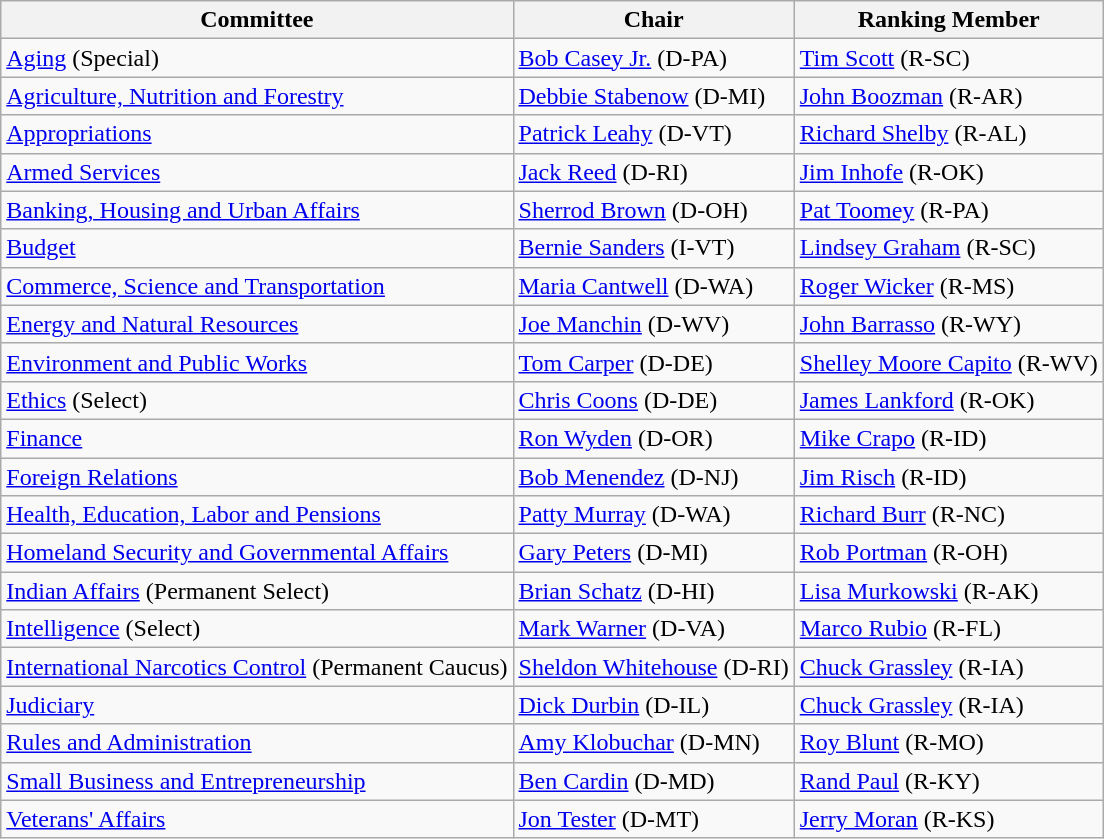<table class="wikitable">
<tr>
<th>Committee</th>
<th>Chair</th>
<th>Ranking Member</th>
</tr>
<tr>
<td><a href='#'>Aging</a> (Special)</td>
<td><a href='#'>Bob Casey Jr.</a> (D-PA)</td>
<td><a href='#'>Tim Scott</a> (R-SC)</td>
</tr>
<tr>
<td><a href='#'>Agriculture, Nutrition and Forestry</a></td>
<td><a href='#'>Debbie Stabenow</a> (D-MI)</td>
<td><a href='#'>John Boozman</a> (R-AR)</td>
</tr>
<tr>
<td><a href='#'>Appropriations</a></td>
<td><a href='#'>Patrick Leahy</a> (D-VT)</td>
<td><a href='#'>Richard Shelby</a> (R-AL)</td>
</tr>
<tr>
<td><a href='#'>Armed Services</a></td>
<td><a href='#'>Jack Reed</a> (D-RI)</td>
<td><a href='#'>Jim Inhofe</a> (R-OK)</td>
</tr>
<tr>
<td><a href='#'>Banking, Housing and Urban Affairs</a></td>
<td><a href='#'>Sherrod Brown</a> (D-OH)</td>
<td><a href='#'>Pat Toomey</a> (R-PA)</td>
</tr>
<tr>
<td><a href='#'>Budget</a></td>
<td><a href='#'>Bernie Sanders</a> (I-VT)</td>
<td><a href='#'>Lindsey Graham</a> (R-SC)</td>
</tr>
<tr>
<td><a href='#'>Commerce, Science and Transportation</a></td>
<td><a href='#'>Maria Cantwell</a> (D-WA)</td>
<td><a href='#'>Roger Wicker</a> (R-MS)</td>
</tr>
<tr>
<td><a href='#'>Energy and Natural Resources</a></td>
<td><a href='#'>Joe Manchin</a> (D-WV)</td>
<td><a href='#'>John Barrasso</a> (R-WY)</td>
</tr>
<tr>
<td><a href='#'>Environment and Public Works</a></td>
<td><a href='#'>Tom Carper</a> (D-DE)</td>
<td><a href='#'>Shelley Moore Capito</a> (R-WV)</td>
</tr>
<tr>
<td><a href='#'>Ethics</a> (Select)</td>
<td><a href='#'>Chris Coons</a> (D-DE)</td>
<td><a href='#'>James Lankford</a> (R-OK)</td>
</tr>
<tr>
<td><a href='#'>Finance</a></td>
<td><a href='#'>Ron Wyden</a> (D-OR)</td>
<td><a href='#'>Mike Crapo</a> (R-ID)</td>
</tr>
<tr>
<td><a href='#'>Foreign Relations</a></td>
<td><a href='#'>Bob Menendez</a> (D-NJ)</td>
<td><a href='#'>Jim Risch</a> (R-ID)</td>
</tr>
<tr>
<td><a href='#'>Health, Education, Labor and Pensions</a></td>
<td><a href='#'>Patty Murray</a> (D-WA)</td>
<td><a href='#'>Richard Burr</a> (R-NC)</td>
</tr>
<tr>
<td><a href='#'>Homeland Security and Governmental Affairs</a></td>
<td><a href='#'>Gary Peters</a> (D-MI)</td>
<td><a href='#'>Rob Portman</a> (R-OH)</td>
</tr>
<tr>
<td><a href='#'>Indian Affairs</a> (Permanent Select)</td>
<td><a href='#'>Brian Schatz</a> (D-HI)</td>
<td><a href='#'>Lisa Murkowski</a> (R-AK)</td>
</tr>
<tr>
<td><a href='#'>Intelligence</a> (Select)</td>
<td><a href='#'>Mark Warner</a> (D-VA)</td>
<td><a href='#'>Marco Rubio</a> (R-FL)</td>
</tr>
<tr>
<td><a href='#'>International Narcotics Control</a> (Permanent Caucus)</td>
<td><a href='#'>Sheldon Whitehouse</a> (D-RI)</td>
<td><a href='#'>Chuck Grassley</a> (R-IA)</td>
</tr>
<tr>
<td><a href='#'>Judiciary</a></td>
<td><a href='#'>Dick Durbin</a> (D-IL)</td>
<td><a href='#'>Chuck Grassley</a> (R-IA)</td>
</tr>
<tr>
<td><a href='#'>Rules and Administration</a></td>
<td><a href='#'>Amy Klobuchar</a> (D-MN)</td>
<td><a href='#'>Roy Blunt</a> (R-MO)</td>
</tr>
<tr>
<td><a href='#'>Small Business and Entrepreneurship</a></td>
<td><a href='#'>Ben Cardin</a> (D-MD)</td>
<td><a href='#'>Rand Paul</a> (R-KY)</td>
</tr>
<tr>
<td><a href='#'>Veterans' Affairs</a></td>
<td><a href='#'>Jon Tester</a> (D-MT)</td>
<td><a href='#'>Jerry Moran</a> (R-KS)</td>
</tr>
</table>
